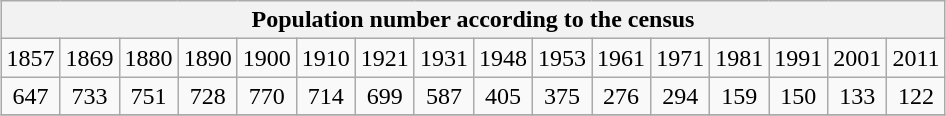<table class="wikitable" style="margin: 0.5em auto; text-align: center;">
<tr>
<th colspan="16">Population number according to the census</th>
</tr>
<tr>
<td>1857</td>
<td>1869</td>
<td>1880</td>
<td>1890</td>
<td>1900</td>
<td>1910</td>
<td>1921</td>
<td>1931</td>
<td>1948</td>
<td>1953</td>
<td>1961</td>
<td>1971</td>
<td>1981</td>
<td>1991</td>
<td>2001</td>
<td>2011</td>
</tr>
<tr>
<td>647</td>
<td>733</td>
<td>751</td>
<td>728</td>
<td>770</td>
<td>714</td>
<td>699</td>
<td>587</td>
<td>405</td>
<td>375</td>
<td>276</td>
<td>294</td>
<td>159</td>
<td>150</td>
<td>133</td>
<td>122</td>
</tr>
<tr>
</tr>
</table>
